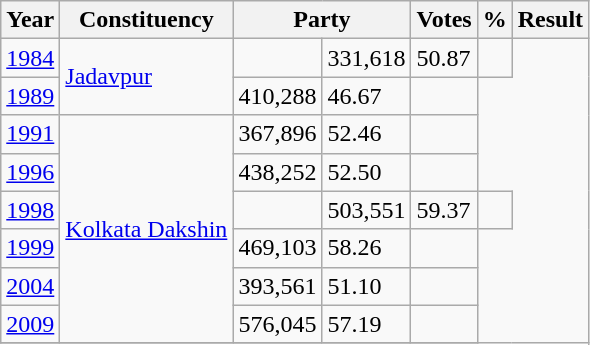<table class="wikitable">
<tr>
<th>Year</th>
<th>Constituency</th>
<th colspan="2">Party</th>
<th>Votes</th>
<th>%</th>
<th>Result</th>
</tr>
<tr>
<td><a href='#'>1984</a></td>
<td rowspan=2><a href='#'>Jadavpur</a></td>
<td></td>
<td>331,618</td>
<td>50.87</td>
<td></td>
</tr>
<tr>
<td><a href='#'>1989</a></td>
<td>410,288</td>
<td>46.67</td>
<td></td>
</tr>
<tr>
<td><a href='#'>1991</a></td>
<td rowspan=6><a href='#'>Kolkata Dakshin</a></td>
<td>367,896</td>
<td>52.46</td>
<td></td>
</tr>
<tr>
<td><a href='#'>1996</a></td>
<td>438,252</td>
<td>52.50</td>
<td></td>
</tr>
<tr>
<td><a href='#'>1998</a></td>
<td></td>
<td>503,551</td>
<td>59.37</td>
<td></td>
</tr>
<tr>
<td><a href='#'>1999</a></td>
<td>469,103</td>
<td>58.26</td>
<td></td>
</tr>
<tr>
<td><a href='#'>2004</a></td>
<td>393,561</td>
<td>51.10</td>
<td></td>
</tr>
<tr>
<td><a href='#'>2009</a></td>
<td>576,045</td>
<td>57.19</td>
<td></td>
</tr>
<tr>
</tr>
</table>
